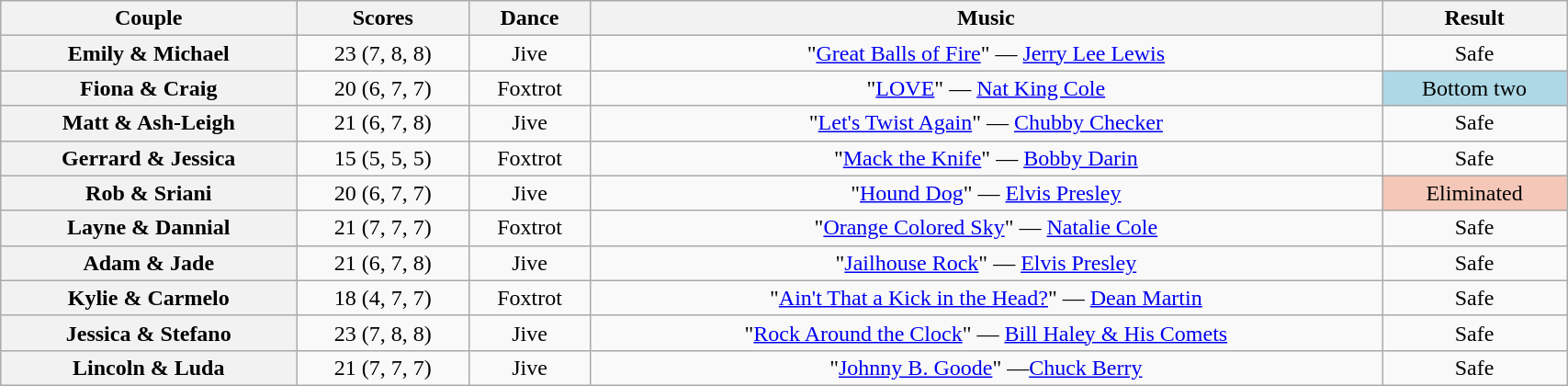<table class="wikitable sortable" style="text-align:center; width: 90%">
<tr>
<th scope="col">Couple</th>
<th scope="col">Scores</th>
<th scope="col">Dance</th>
<th scope="col" class="unsortable">Music</th>
<th scope="col" class="unsortable">Result</th>
</tr>
<tr>
<th scope="row">Emily & Michael</th>
<td>23 (7, 8, 8)</td>
<td>Jive</td>
<td>"<a href='#'>Great Balls of Fire</a>" — <a href='#'>Jerry Lee Lewis</a></td>
<td>Safe</td>
</tr>
<tr>
<th scope="row">Fiona & Craig</th>
<td>20 (6, 7, 7)</td>
<td>Foxtrot</td>
<td>"<a href='#'>LOVE</a>" — <a href='#'>Nat King Cole</a></td>
<td bgcolor="lightblue">Bottom two</td>
</tr>
<tr>
<th scope="row">Matt & Ash-Leigh</th>
<td>21 (6, 7, 8)</td>
<td>Jive</td>
<td>"<a href='#'>Let's Twist Again</a>" — <a href='#'>Chubby Checker</a></td>
<td>Safe</td>
</tr>
<tr>
<th scope="row">Gerrard & Jessica</th>
<td>15 (5, 5, 5)</td>
<td>Foxtrot</td>
<td>"<a href='#'>Mack the Knife</a>" — <a href='#'>Bobby Darin</a></td>
<td>Safe</td>
</tr>
<tr>
<th scope="row">Rob & Sriani</th>
<td>20 (6, 7, 7)</td>
<td>Jive</td>
<td>"<a href='#'>Hound Dog</a>" — <a href='#'>Elvis Presley</a></td>
<td bgcolor="f4c7b8">Eliminated</td>
</tr>
<tr>
<th scope="row">Layne & Dannial</th>
<td>21 (7, 7, 7)</td>
<td>Foxtrot</td>
<td>"<a href='#'>Orange Colored Sky</a>" — <a href='#'>Natalie Cole</a></td>
<td>Safe</td>
</tr>
<tr>
<th scope="row">Adam & Jade</th>
<td>21 (6, 7, 8)</td>
<td>Jive</td>
<td>"<a href='#'>Jailhouse Rock</a>" — <a href='#'>Elvis Presley</a></td>
<td>Safe</td>
</tr>
<tr>
<th scope="row">Kylie & Carmelo</th>
<td>18 (4, 7, 7)</td>
<td>Foxtrot</td>
<td>"<a href='#'>Ain't That a Kick in the Head?</a>" — <a href='#'>Dean Martin</a></td>
<td>Safe</td>
</tr>
<tr>
<th scope="row">Jessica & Stefano</th>
<td>23 (7, 8, 8)</td>
<td>Jive</td>
<td>"<a href='#'>Rock Around the Clock</a>" — <a href='#'>Bill Haley & His Comets</a></td>
<td>Safe</td>
</tr>
<tr>
<th scope="row">Lincoln & Luda</th>
<td>21 (7, 7, 7)</td>
<td>Jive</td>
<td>"<a href='#'>Johnny B. Goode</a>"  —<a href='#'>Chuck Berry</a></td>
<td>Safe</td>
</tr>
</table>
